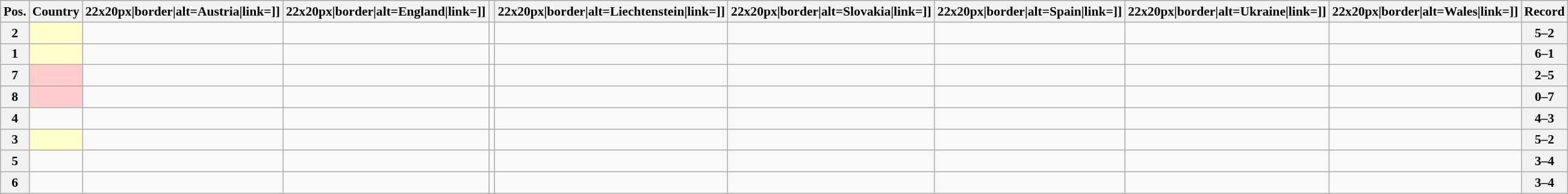<table class="wikitable sortable nowrap" style="text-align:center; font-size:0.9em;">
<tr>
<th>Pos.</th>
<th>Country</th>
<th [[Image:>22x20px|border|alt=Austria|link=]]</th>
<th [[Image:>22x20px|border|alt=England|link=]]</th>
<th></th>
<th [[Image:>22x20px|border|alt=Liechtenstein|link=]]</th>
<th [[Image:>22x20px|border|alt=Slovakia|link=]]</th>
<th [[Image:>22x20px|border|alt=Spain|link=]]</th>
<th [[Image:>22x20px|border|alt=Ukraine|link=]]</th>
<th [[Image:>22x20px|border|alt=Wales|link=]]</th>
<th>Record</th>
</tr>
<tr>
<th>2</th>
<td style="text-align:left; background:#ffffcc;"></td>
<td></td>
<td></td>
<td></td>
<td></td>
<td></td>
<td></td>
<td></td>
<td></td>
<th>5–2</th>
</tr>
<tr>
<th>1</th>
<td style="text-align:left; background:#ffffcc;"></td>
<td></td>
<td></td>
<td></td>
<td></td>
<td></td>
<td></td>
<td></td>
<td></td>
<th>6–1</th>
</tr>
<tr>
<th>7</th>
<td style="text-align:left; background:#ffcccc;"></td>
<td></td>
<td></td>
<td></td>
<td></td>
<td></td>
<td></td>
<td></td>
<td></td>
<th>2–5</th>
</tr>
<tr>
<th>8</th>
<td style="text-align:left; background:#ffcccc;"></td>
<td></td>
<td></td>
<td></td>
<td></td>
<td></td>
<td></td>
<td></td>
<td></td>
<th>0–7</th>
</tr>
<tr>
<th>4</th>
<td style="text-align:left;"></td>
<td></td>
<td></td>
<td></td>
<td></td>
<td></td>
<td></td>
<td></td>
<td></td>
<th>4–3</th>
</tr>
<tr>
<th>3</th>
<td style="text-align:left; background:#ffffcc;"></td>
<td></td>
<td></td>
<td></td>
<td></td>
<td></td>
<td></td>
<td></td>
<td></td>
<th>5–2</th>
</tr>
<tr>
<th>5</th>
<td style="text-align:left;"></td>
<td></td>
<td></td>
<td></td>
<td></td>
<td></td>
<td></td>
<td></td>
<td></td>
<th>3–4</th>
</tr>
<tr>
<th>6</th>
<td style="text-align:left;"></td>
<td></td>
<td></td>
<td></td>
<td></td>
<td></td>
<td></td>
<td></td>
<td></td>
<th>3–4</th>
</tr>
</table>
